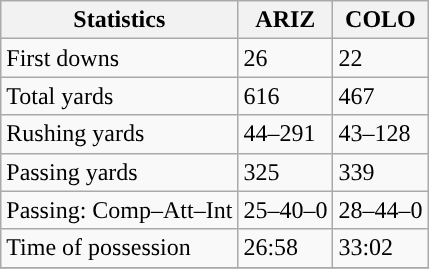<table class="wikitable" style="float: left;">
<tr>
<th>Statistics</th>
<th>ARIZ</th>
<th>COLO</th>
</tr>
<tr>
<td>First downs</td>
<td>26</td>
<td>22</td>
</tr>
<tr>
<td>Total yards</td>
<td>616</td>
<td>467</td>
</tr>
<tr>
<td>Rushing yards</td>
<td>44–291</td>
<td>43–128</td>
</tr>
<tr>
<td>Passing yards</td>
<td>325</td>
<td>339</td>
</tr>
<tr>
<td>Passing: Comp–Att–Int</td>
<td>25–40–0</td>
<td>28–44–0</td>
</tr>
<tr>
<td>Time of possession</td>
<td>26:58</td>
<td>33:02</td>
</tr>
<tr>
</tr>
</table>
